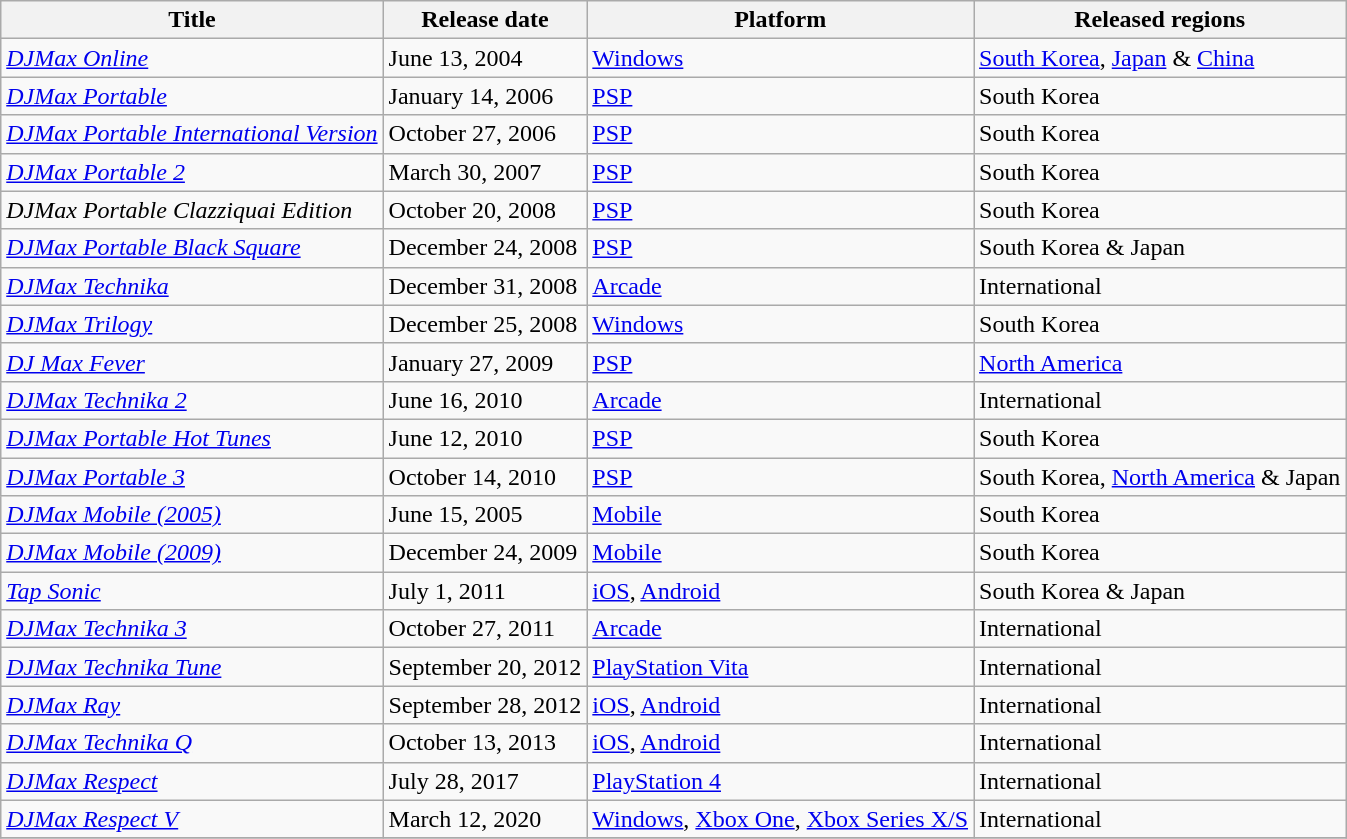<table class="wikitable sortable">
<tr>
<th>Title</th>
<th>Release date</th>
<th>Platform</th>
<th>Released regions</th>
</tr>
<tr>
<td><em><a href='#'>DJMax Online</a></em></td>
<td>June 13, 2004</td>
<td><a href='#'>Windows</a></td>
<td><a href='#'>South Korea</a>, <a href='#'>Japan</a> & <a href='#'>China</a></td>
</tr>
<tr>
<td><em><a href='#'>DJMax Portable</a></em></td>
<td>January 14, 2006</td>
<td><a href='#'>PSP</a></td>
<td>South Korea</td>
</tr>
<tr>
<td><em><a href='#'>DJMax Portable International Version</a></em></td>
<td>October 27, 2006</td>
<td><a href='#'>PSP</a></td>
<td>South Korea</td>
</tr>
<tr>
<td><em><a href='#'>DJMax Portable 2</a></em></td>
<td>March 30, 2007</td>
<td><a href='#'>PSP</a></td>
<td>South Korea</td>
</tr>
<tr>
<td><em>DJMax Portable Clazziquai Edition</em></td>
<td>October 20, 2008</td>
<td><a href='#'>PSP</a></td>
<td>South Korea</td>
</tr>
<tr>
<td><em><a href='#'>DJMax Portable Black Square</a></em></td>
<td>December 24, 2008</td>
<td><a href='#'>PSP</a></td>
<td>South Korea & Japan</td>
</tr>
<tr>
<td><em><a href='#'>DJMax Technika</a></em></td>
<td>December 31, 2008</td>
<td><a href='#'>Arcade</a></td>
<td>International</td>
</tr>
<tr>
<td><em><a href='#'>DJMax Trilogy</a></em></td>
<td>December 25, 2008</td>
<td><a href='#'>Windows</a></td>
<td>South Korea</td>
</tr>
<tr>
<td><em><a href='#'>DJ Max Fever</a></em></td>
<td>January 27, 2009</td>
<td><a href='#'>PSP</a></td>
<td><a href='#'>North America</a></td>
</tr>
<tr>
<td><em><a href='#'>DJMax Technika 2</a></em></td>
<td>June 16, 2010</td>
<td><a href='#'>Arcade</a></td>
<td>International</td>
</tr>
<tr>
<td><em><a href='#'>DJMax Portable Hot Tunes</a></em></td>
<td>June 12, 2010</td>
<td><a href='#'>PSP</a></td>
<td>South Korea</td>
</tr>
<tr>
<td><em><a href='#'>DJMax Portable 3</a></em></td>
<td>October 14, 2010</td>
<td><a href='#'>PSP</a></td>
<td>South Korea, <a href='#'>North America</a> & Japan</td>
</tr>
<tr>
<td><em><a href='#'>DJMax Mobile (2005)</a></em></td>
<td>June 15, 2005</td>
<td><a href='#'>Mobile</a></td>
<td>South Korea</td>
</tr>
<tr>
<td><em><a href='#'>DJMax Mobile (2009)</a></em></td>
<td>December 24, 2009</td>
<td><a href='#'>Mobile</a></td>
<td>South Korea</td>
</tr>
<tr>
<td><em><a href='#'>Tap Sonic</a></em></td>
<td>July 1, 2011</td>
<td><a href='#'>iOS</a>, <a href='#'>Android</a></td>
<td>South Korea & Japan</td>
</tr>
<tr>
<td><em><a href='#'>DJMax Technika 3</a></em></td>
<td>October 27, 2011</td>
<td><a href='#'>Arcade</a></td>
<td>International</td>
</tr>
<tr>
<td><em><a href='#'>DJMax Technika Tune</a></em></td>
<td>September 20, 2012</td>
<td><a href='#'>PlayStation Vita</a></td>
<td>International</td>
</tr>
<tr>
<td><em><a href='#'>DJMax Ray</a></em></td>
<td>September 28, 2012</td>
<td><a href='#'>iOS</a>, <a href='#'>Android</a></td>
<td>International</td>
</tr>
<tr>
<td><em><a href='#'>DJMax Technika Q</a></em></td>
<td>October 13, 2013</td>
<td><a href='#'>iOS</a>, <a href='#'>Android</a></td>
<td>International</td>
</tr>
<tr>
<td><em><a href='#'>DJMax Respect</a></em></td>
<td>July 28, 2017</td>
<td><a href='#'>PlayStation 4</a></td>
<td>International</td>
</tr>
<tr>
<td><em><a href='#'>DJMax Respect V</a></em></td>
<td>March 12, 2020</td>
<td><a href='#'>Windows</a>, <a href='#'>Xbox One</a>, <a href='#'>Xbox Series X/S</a></td>
<td>International</td>
</tr>
<tr>
</tr>
</table>
